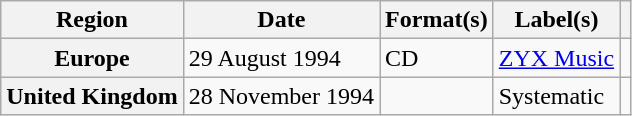<table class="wikitable plainrowheaders">
<tr>
<th scope="col">Region</th>
<th scope="col">Date</th>
<th scope="col">Format(s)</th>
<th scope="col">Label(s)</th>
<th scope="col"></th>
</tr>
<tr>
<th scope="row">Europe</th>
<td>29 August 1994</td>
<td>CD</td>
<td><a href='#'>ZYX Music</a></td>
<td></td>
</tr>
<tr>
<th scope="row">United Kingdom</th>
<td>28 November 1994</td>
<td></td>
<td>Systematic</td>
<td></td>
</tr>
</table>
